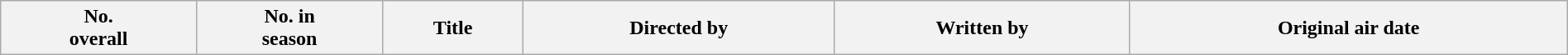<table class="wikitable plainrowheaders" style="width:100%; background:#fff;">
<tr>
<th style="background:#;">No.<br>overall</th>
<th style="background:#;">No. in<br>season</th>
<th style="background:#;">Title</th>
<th style="background:#;">Directed by</th>
<th style="background:#;">Written by</th>
<th style="background:#;">Original air date<br>











</th>
</tr>
</table>
